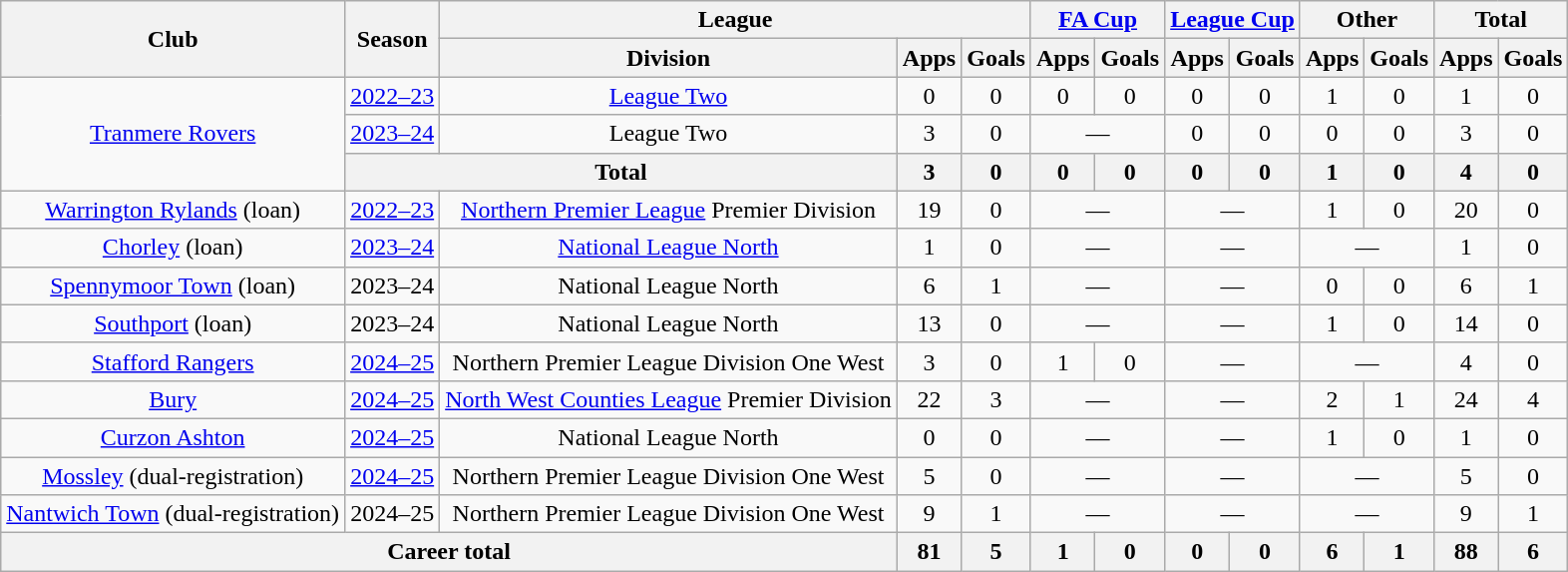<table class=wikitable style="text-align: center">
<tr>
<th rowspan=2>Club</th>
<th rowspan=2>Season</th>
<th colspan=3>League</th>
<th colspan=2><a href='#'>FA Cup</a></th>
<th colspan=2><a href='#'>League Cup</a></th>
<th colspan=2>Other</th>
<th colspan=2>Total</th>
</tr>
<tr>
<th>Division</th>
<th>Apps</th>
<th>Goals</th>
<th>Apps</th>
<th>Goals</th>
<th>Apps</th>
<th>Goals</th>
<th>Apps</th>
<th>Goals</th>
<th>Apps</th>
<th>Goals</th>
</tr>
<tr>
<td rowspan="3"><a href='#'>Tranmere Rovers</a></td>
<td><a href='#'>2022–23</a></td>
<td><a href='#'>League Two</a></td>
<td>0</td>
<td>0</td>
<td>0</td>
<td>0</td>
<td>0</td>
<td>0</td>
<td>1</td>
<td>0</td>
<td>1</td>
<td>0</td>
</tr>
<tr>
<td><a href='#'>2023–24</a></td>
<td>League Two</td>
<td>3</td>
<td>0</td>
<td colspan="2">―</td>
<td>0</td>
<td>0</td>
<td>0</td>
<td>0</td>
<td>3</td>
<td>0</td>
</tr>
<tr>
<th colspan="2">Total</th>
<th>3</th>
<th>0</th>
<th>0</th>
<th>0</th>
<th>0</th>
<th>0</th>
<th>1</th>
<th>0</th>
<th>4</th>
<th>0</th>
</tr>
<tr>
<td><a href='#'>Warrington Rylands</a> (loan)</td>
<td><a href='#'>2022–23</a></td>
<td><a href='#'>Northern Premier League</a> Premier Division</td>
<td>19</td>
<td>0</td>
<td colspan="2">―</td>
<td colspan="2">―</td>
<td>1</td>
<td>0</td>
<td>20</td>
<td>0</td>
</tr>
<tr>
<td><a href='#'>Chorley</a> (loan)</td>
<td><a href='#'>2023–24</a></td>
<td><a href='#'>National League North</a></td>
<td>1</td>
<td>0</td>
<td colspan="2">―</td>
<td colspan="2">―</td>
<td colspan="2">―</td>
<td>1</td>
<td>0</td>
</tr>
<tr>
<td><a href='#'>Spennymoor Town</a> (loan)</td>
<td>2023–24</td>
<td>National League North</td>
<td>6</td>
<td>1</td>
<td colspan="2">―</td>
<td colspan="2">―</td>
<td>0</td>
<td>0</td>
<td>6</td>
<td>1</td>
</tr>
<tr>
<td><a href='#'>Southport</a> (loan)</td>
<td>2023–24</td>
<td>National League North</td>
<td>13</td>
<td>0</td>
<td colspan="2">―</td>
<td colspan="2">―</td>
<td>1</td>
<td>0</td>
<td>14</td>
<td>0</td>
</tr>
<tr>
<td><a href='#'>Stafford Rangers</a></td>
<td><a href='#'>2024–25</a></td>
<td>Northern Premier League Division One West</td>
<td>3</td>
<td>0</td>
<td>1</td>
<td>0</td>
<td colspan="2">―</td>
<td colspan="2">―</td>
<td>4</td>
<td>0</td>
</tr>
<tr>
<td><a href='#'>Bury</a></td>
<td><a href='#'>2024–25</a></td>
<td><a href='#'>North West Counties League</a> Premier Division</td>
<td>22</td>
<td>3</td>
<td colspan="2">―</td>
<td colspan="2">―</td>
<td>2</td>
<td>1</td>
<td>24</td>
<td>4</td>
</tr>
<tr>
<td><a href='#'>Curzon Ashton</a></td>
<td><a href='#'>2024–25</a></td>
<td>National League North</td>
<td>0</td>
<td>0</td>
<td colspan="2">―</td>
<td colspan="2">―</td>
<td>1</td>
<td>0</td>
<td>1</td>
<td>0</td>
</tr>
<tr>
<td><a href='#'>Mossley</a> (dual-registration)</td>
<td><a href='#'>2024–25</a></td>
<td>Northern Premier League Division One West</td>
<td>5</td>
<td>0</td>
<td colspan="2">―</td>
<td colspan="2">―</td>
<td colspan="2">―</td>
<td>5</td>
<td>0</td>
</tr>
<tr>
<td><a href='#'>Nantwich Town</a> (dual-registration)</td>
<td>2024–25</td>
<td>Northern Premier League Division One West</td>
<td>9</td>
<td>1</td>
<td colspan="2">―</td>
<td colspan="2">―</td>
<td colspan="2">―</td>
<td>9</td>
<td>1</td>
</tr>
<tr>
<th colspan="3">Career total</th>
<th>81</th>
<th>5</th>
<th>1</th>
<th>0</th>
<th>0</th>
<th>0</th>
<th>6</th>
<th>1</th>
<th>88</th>
<th>6</th>
</tr>
</table>
